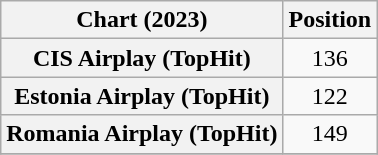<table class="wikitable sortable plainrowheaders" style="text-align:center">
<tr>
<th scope="col">Chart (2023)</th>
<th scope="col">Position</th>
</tr>
<tr>
<th scope="row">CIS Airplay (TopHit)</th>
<td>136</td>
</tr>
<tr>
<th scope="row">Estonia Airplay (TopHit)</th>
<td>122</td>
</tr>
<tr>
<th scope="row">Romania Airplay (TopHit)</th>
<td>149</td>
</tr>
<tr>
</tr>
</table>
